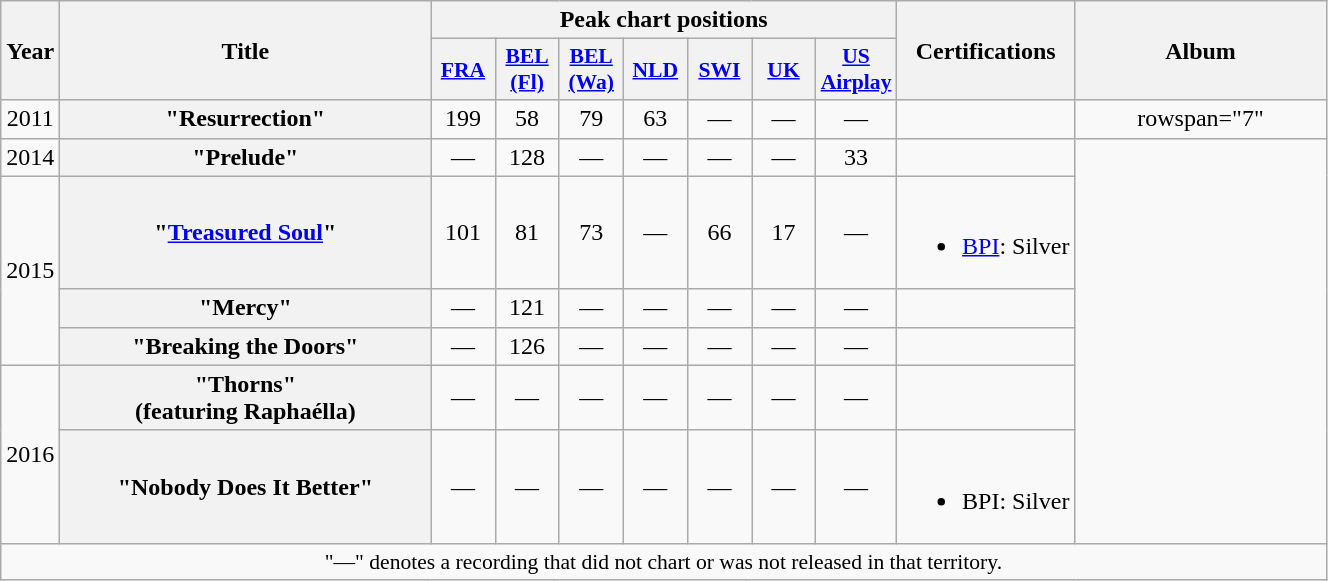<table class="wikitable plainrowheaders" style="text-align:center;">
<tr>
<th scope="col" rowspan="2" style="width:1em;">Year</th>
<th scope="col" rowspan="2" style="width:15em;">Title</th>
<th colspan="7">Peak chart positions</th>
<th scope="col" rowspan="2">Certifications</th>
<th scope="col" rowspan="2" style="width:10em;">Album</th>
</tr>
<tr>
<th scope="col" style="width:2.5em;font-size:90%;"><a href='#'>FRA</a><br></th>
<th scope="col" style="width:2.5em;font-size:90%;"><a href='#'>BEL (Fl)</a><br></th>
<th scope="col" style="width:2.5em;font-size:90%;"><a href='#'>BEL (Wa)</a><br></th>
<th scope="col" style="width:2.5em;font-size:90%;"><a href='#'>NLD</a><br></th>
<th scope="col" style="width:2.5em;font-size:90%;"><a href='#'>SWI</a><br></th>
<th scope="col" style="width:2.5em;font-size:90%;"><a href='#'>UK</a><br></th>
<th scope="col" style="width:2.5em;font-size:90%;"><a href='#'>US Airplay</a><br></th>
</tr>
<tr>
<td>2011</td>
<th scope="row">"Resurrection"</th>
<td>199</td>
<td>58</td>
<td>79</td>
<td>63</td>
<td>—</td>
<td>—</td>
<td>—</td>
<td></td>
<td>rowspan="7" </td>
</tr>
<tr>
<td>2014</td>
<th scope="row">"Prelude"</th>
<td>—</td>
<td>128</td>
<td>—</td>
<td>—</td>
<td>—</td>
<td>—</td>
<td>33</td>
<td></td>
</tr>
<tr>
<td rowspan="3">2015</td>
<th scope="row">"<a href='#'>Treasured Soul</a>"</th>
<td>101</td>
<td>81</td>
<td>73</td>
<td>—</td>
<td>66</td>
<td>17</td>
<td>—</td>
<td><br><ul><li><a href='#'>BPI</a>: Silver</li></ul></td>
</tr>
<tr>
<th scope="row">"Mercy"</th>
<td>—</td>
<td>121</td>
<td>—</td>
<td>—</td>
<td>—</td>
<td>—</td>
<td>—</td>
<td></td>
</tr>
<tr>
<th scope="row">"Breaking the Doors"</th>
<td>—</td>
<td>126</td>
<td>—</td>
<td>—</td>
<td>—</td>
<td>—</td>
<td>—</td>
<td></td>
</tr>
<tr>
<td rowspan=2>2016</td>
<th scope="row">"Thorns" <br><span>(featuring Raphaélla)</span></th>
<td>—</td>
<td>—</td>
<td>—</td>
<td>—</td>
<td>—</td>
<td>—</td>
<td>—</td>
<td></td>
</tr>
<tr>
<th scope="row">"Nobody Does It Better"</th>
<td>—</td>
<td>—</td>
<td>—</td>
<td>—</td>
<td>—</td>
<td>—</td>
<td>—</td>
<td><br><ul><li>BPI: Silver</li></ul></td>
</tr>
<tr>
<td colspan="11" style="font-size:90%">"—" denotes a recording that did not chart or was not released in that territory.</td>
</tr>
</table>
